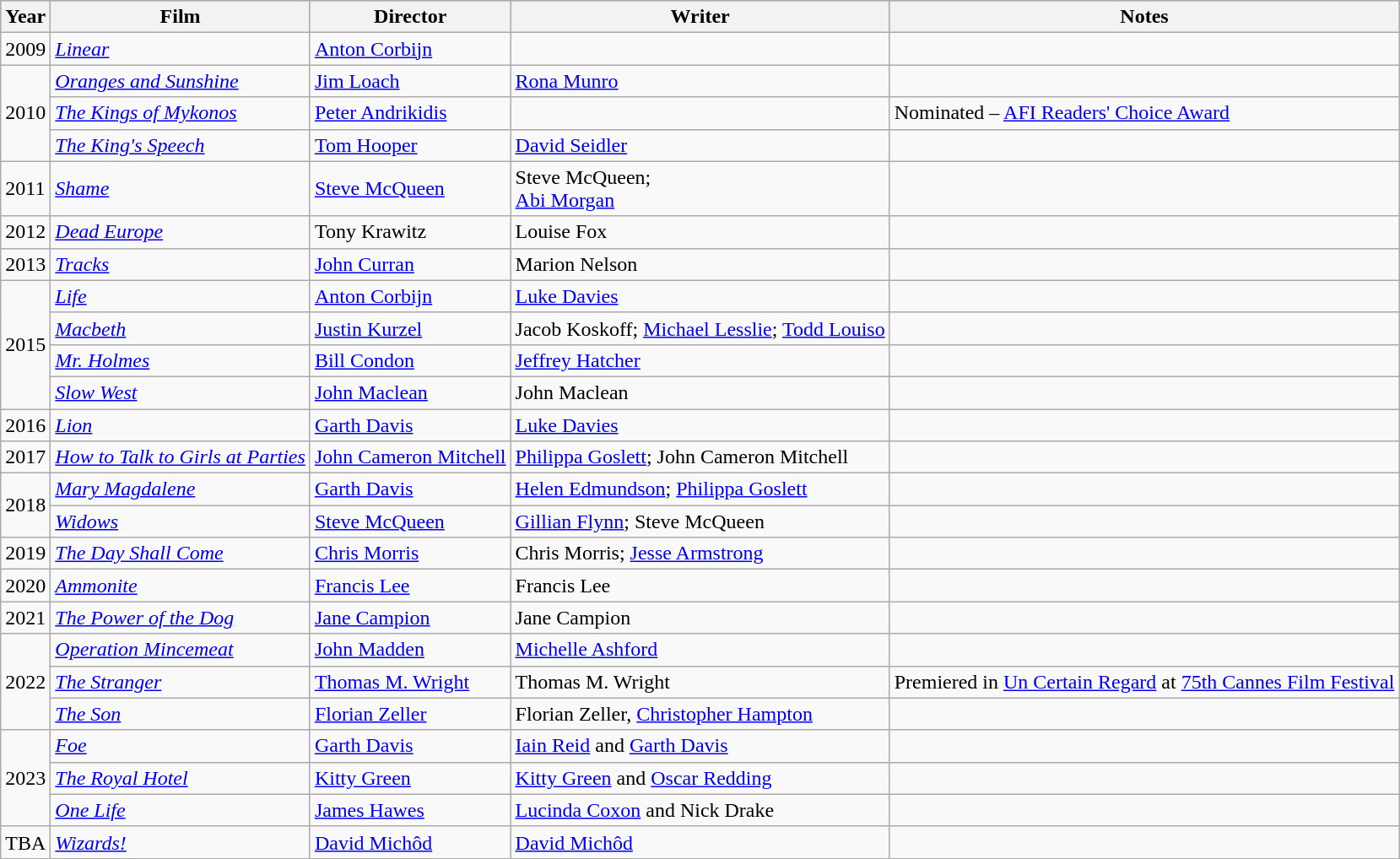<table class="wikitable">
<tr style="background:#ccc; text-align:center;">
<th>Year</th>
<th>Film</th>
<th>Director</th>
<th>Writer</th>
<th>Notes</th>
</tr>
<tr>
<td>2009</td>
<td><em><a href='#'>Linear</a></em></td>
<td><a href='#'>Anton Corbijn</a></td>
<td></td>
<td></td>
</tr>
<tr>
<td rowspan="3">2010</td>
<td><em><a href='#'>Oranges and Sunshine</a></em></td>
<td><a href='#'>Jim Loach</a></td>
<td><a href='#'>Rona Munro</a></td>
<td></td>
</tr>
<tr>
<td><em><a href='#'>The Kings of Mykonos</a></em></td>
<td><a href='#'>Peter Andrikidis</a></td>
<td></td>
<td>Nominated – <a href='#'>AFI Readers' Choice Award</a></td>
</tr>
<tr>
<td><em><a href='#'>The King's Speech</a></em></td>
<td><a href='#'>Tom Hooper</a></td>
<td><a href='#'>David Seidler</a></td>
<td></td>
</tr>
<tr>
<td>2011</td>
<td><em><a href='#'>Shame</a></em></td>
<td><a href='#'>Steve McQueen</a></td>
<td>Steve McQueen;<br><a href='#'>Abi Morgan</a></td>
<td></td>
</tr>
<tr>
<td>2012</td>
<td><em><a href='#'>Dead Europe</a></em></td>
<td>Tony Krawitz</td>
<td>Louise Fox</td>
<td></td>
</tr>
<tr>
<td>2013</td>
<td><em><a href='#'>Tracks</a></em></td>
<td><a href='#'>John Curran</a></td>
<td>Marion Nelson</td>
<td></td>
</tr>
<tr>
<td rowspan="4">2015</td>
<td><em><a href='#'>Life</a></em></td>
<td><a href='#'>Anton Corbijn</a></td>
<td><a href='#'>Luke Davies</a></td>
<td></td>
</tr>
<tr>
<td><em><a href='#'>Macbeth</a></em></td>
<td><a href='#'>Justin Kurzel</a></td>
<td>Jacob Koskoff; <a href='#'>Michael Lesslie</a>; <a href='#'>Todd Louiso</a></td>
<td></td>
</tr>
<tr>
<td><em><a href='#'>Mr. Holmes</a></em></td>
<td><a href='#'>Bill Condon</a></td>
<td><a href='#'>Jeffrey Hatcher</a></td>
<td></td>
</tr>
<tr>
<td><em><a href='#'>Slow West</a></em></td>
<td><a href='#'>John Maclean</a></td>
<td>John Maclean</td>
<td></td>
</tr>
<tr>
<td>2016</td>
<td><em><a href='#'>Lion</a></em></td>
<td><a href='#'>Garth Davis</a></td>
<td><a href='#'>Luke Davies</a></td>
<td></td>
</tr>
<tr>
<td rowspan="1">2017</td>
<td><em><a href='#'>How to Talk to Girls at Parties</a></em></td>
<td><a href='#'>John Cameron Mitchell</a></td>
<td><a href='#'>Philippa Goslett</a>; John Cameron Mitchell</td>
<td></td>
</tr>
<tr>
<td rowspan="2">2018</td>
<td><em><a href='#'>Mary Magdalene</a></em></td>
<td><a href='#'>Garth Davis</a></td>
<td><a href='#'>Helen Edmundson</a>; <a href='#'>Philippa Goslett</a></td>
<td></td>
</tr>
<tr>
<td><em><a href='#'>Widows</a></em></td>
<td><a href='#'>Steve McQueen</a></td>
<td><a href='#'>Gillian Flynn</a>; Steve McQueen</td>
<td></td>
</tr>
<tr>
<td>2019</td>
<td><em><a href='#'>The Day Shall Come</a></em></td>
<td><a href='#'>Chris Morris</a></td>
<td>Chris Morris; <a href='#'>Jesse Armstrong</a></td>
<td></td>
</tr>
<tr>
<td>2020</td>
<td><em><a href='#'>Ammonite</a></em></td>
<td><a href='#'>Francis Lee</a></td>
<td>Francis Lee</td>
<td></td>
</tr>
<tr>
<td>2021</td>
<td><em><a href='#'>The Power of the Dog</a></em></td>
<td><a href='#'>Jane Campion</a></td>
<td>Jane Campion</td>
<td></td>
</tr>
<tr>
<td rowspan="3">2022</td>
<td><em><a href='#'>Operation Mincemeat</a></em></td>
<td><a href='#'>John Madden</a></td>
<td><a href='#'>Michelle Ashford</a></td>
<td></td>
</tr>
<tr>
<td><em><a href='#'>The Stranger</a></em></td>
<td><a href='#'>Thomas M. Wright</a></td>
<td>Thomas M. Wright</td>
<td>Premiered in <a href='#'>Un Certain Regard</a> at <a href='#'>75th Cannes Film Festival</a></td>
</tr>
<tr>
<td><em><a href='#'>The Son</a></em></td>
<td><a href='#'>Florian Zeller</a></td>
<td>Florian Zeller, <a href='#'>Christopher Hampton</a></td>
<td></td>
</tr>
<tr>
<td rowspan="3">2023</td>
<td><em><a href='#'>Foe</a></em></td>
<td><a href='#'>Garth Davis</a></td>
<td><a href='#'>Iain Reid</a> and <a href='#'>Garth Davis</a></td>
<td></td>
</tr>
<tr>
<td><em><a href='#'>The Royal Hotel</a></em></td>
<td><a href='#'>Kitty Green</a></td>
<td><a href='#'>Kitty Green</a> and <a href='#'>Oscar Redding</a></td>
<td></td>
</tr>
<tr>
<td><em><a href='#'>One Life</a></em></td>
<td><a href='#'>James Hawes</a></td>
<td><a href='#'>Lucinda Coxon</a> and Nick Drake</td>
<td></td>
</tr>
<tr>
<td>TBA</td>
<td><em><a href='#'>Wizards!</a></em></td>
<td><a href='#'>David Michôd</a></td>
<td><a href='#'>David Michôd</a></td>
<td></td>
</tr>
</table>
